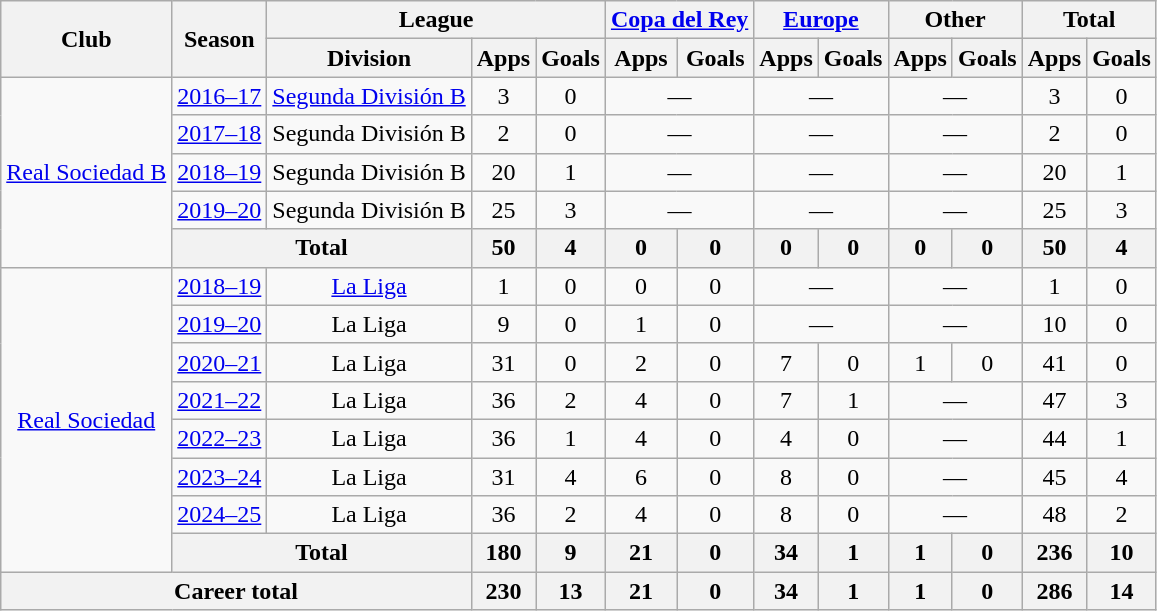<table class="wikitable" style="text-align:center">
<tr>
<th rowspan="2">Club</th>
<th rowspan="2">Season</th>
<th colspan="3">League</th>
<th colspan="2"><a href='#'>Copa del Rey</a></th>
<th colspan="2"><a href='#'>Europe</a></th>
<th colspan="2">Other</th>
<th colspan="2">Total</th>
</tr>
<tr>
<th>Division</th>
<th>Apps</th>
<th>Goals</th>
<th>Apps</th>
<th>Goals</th>
<th>Apps</th>
<th>Goals</th>
<th>Apps</th>
<th>Goals</th>
<th>Apps</th>
<th>Goals</th>
</tr>
<tr>
<td rowspan="5"><a href='#'>Real Sociedad B</a></td>
<td><a href='#'>2016–17</a></td>
<td><a href='#'>Segunda División B</a></td>
<td>3</td>
<td>0</td>
<td colspan="2">—</td>
<td colspan="2">—</td>
<td colspan="2">—</td>
<td>3</td>
<td>0</td>
</tr>
<tr>
<td><a href='#'>2017–18</a></td>
<td>Segunda División B</td>
<td>2</td>
<td>0</td>
<td colspan="2">—</td>
<td colspan="2">—</td>
<td colspan="2">—</td>
<td>2</td>
<td>0</td>
</tr>
<tr>
<td><a href='#'>2018–19</a></td>
<td>Segunda División B</td>
<td>20</td>
<td>1</td>
<td colspan="2">—</td>
<td colspan="2">—</td>
<td colspan="2">—</td>
<td>20</td>
<td>1</td>
</tr>
<tr>
<td><a href='#'>2019–20</a></td>
<td>Segunda División B</td>
<td>25</td>
<td>3</td>
<td colspan="2">—</td>
<td colspan="2">—</td>
<td colspan="2">—</td>
<td>25</td>
<td>3</td>
</tr>
<tr>
<th colspan="2">Total</th>
<th>50</th>
<th>4</th>
<th>0</th>
<th>0</th>
<th>0</th>
<th>0</th>
<th>0</th>
<th>0</th>
<th>50</th>
<th>4</th>
</tr>
<tr>
<td rowspan="8"><a href='#'>Real Sociedad</a></td>
<td><a href='#'>2018–19</a></td>
<td><a href='#'>La Liga</a></td>
<td>1</td>
<td>0</td>
<td>0</td>
<td>0</td>
<td colspan="2">—</td>
<td colspan="2">—</td>
<td>1</td>
<td>0</td>
</tr>
<tr>
<td><a href='#'>2019–20</a></td>
<td>La Liga</td>
<td>9</td>
<td>0</td>
<td>1</td>
<td>0</td>
<td colspan="2">—</td>
<td colspan="2">—</td>
<td>10</td>
<td>0</td>
</tr>
<tr>
<td><a href='#'>2020–21</a></td>
<td>La Liga</td>
<td>31</td>
<td>0</td>
<td>2</td>
<td>0</td>
<td>7</td>
<td>0</td>
<td>1</td>
<td>0</td>
<td>41</td>
<td>0</td>
</tr>
<tr>
<td><a href='#'>2021–22</a></td>
<td>La Liga</td>
<td>36</td>
<td>2</td>
<td>4</td>
<td>0</td>
<td>7</td>
<td>1</td>
<td colspan="2">—</td>
<td>47</td>
<td>3</td>
</tr>
<tr>
<td><a href='#'>2022–23</a></td>
<td>La Liga</td>
<td>36</td>
<td>1</td>
<td>4</td>
<td>0</td>
<td>4</td>
<td>0</td>
<td colspan="2">—</td>
<td>44</td>
<td>1</td>
</tr>
<tr>
<td><a href='#'>2023–24</a></td>
<td>La Liga</td>
<td>31</td>
<td>4</td>
<td>6</td>
<td>0</td>
<td>8</td>
<td>0</td>
<td colspan="2">—</td>
<td>45</td>
<td>4</td>
</tr>
<tr>
<td><a href='#'>2024–25</a></td>
<td>La Liga</td>
<td>36</td>
<td>2</td>
<td>4</td>
<td>0</td>
<td>8</td>
<td>0</td>
<td colspan="2">—</td>
<td>48</td>
<td>2</td>
</tr>
<tr>
<th colspan="2">Total</th>
<th>180</th>
<th>9</th>
<th>21</th>
<th>0</th>
<th>34</th>
<th>1</th>
<th>1</th>
<th>0</th>
<th>236</th>
<th>10</th>
</tr>
<tr>
<th colspan="3">Career total</th>
<th>230</th>
<th>13</th>
<th>21</th>
<th>0</th>
<th>34</th>
<th>1</th>
<th>1</th>
<th>0</th>
<th>286</th>
<th>14</th>
</tr>
</table>
